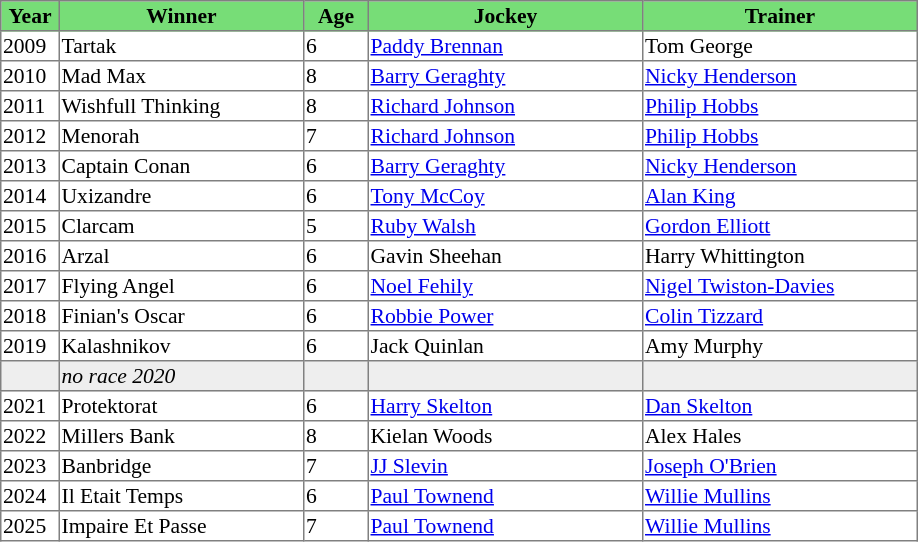<table class = "sortable" | border="1" style="border-collapse: collapse; font-size:90%">
<tr bgcolor="#77dd77" align="center">
<th width="36px"><strong>Year</strong><br></th>
<th width="160px"><strong>Winner</strong><br></th>
<th width="40px"><strong>Age</strong><br></th>
<th width="180px"><strong>Jockey</strong><br></th>
<th width="180px"><strong>Trainer</strong><br></th>
</tr>
<tr>
<td>2009</td>
<td>Tartak</td>
<td>6</td>
<td><a href='#'>Paddy Brennan</a></td>
<td>Tom George</td>
</tr>
<tr>
<td>2010</td>
<td>Mad Max</td>
<td>8</td>
<td><a href='#'>Barry Geraghty</a></td>
<td><a href='#'>Nicky Henderson</a></td>
</tr>
<tr>
<td>2011</td>
<td>Wishfull Thinking</td>
<td>8</td>
<td><a href='#'>Richard Johnson</a></td>
<td><a href='#'>Philip Hobbs</a></td>
</tr>
<tr>
<td>2012</td>
<td>Menorah</td>
<td>7</td>
<td><a href='#'>Richard Johnson</a></td>
<td><a href='#'>Philip Hobbs</a></td>
</tr>
<tr>
<td>2013</td>
<td>Captain Conan</td>
<td>6</td>
<td><a href='#'>Barry Geraghty</a></td>
<td><a href='#'>Nicky Henderson</a></td>
</tr>
<tr>
<td>2014</td>
<td>Uxizandre</td>
<td>6</td>
<td><a href='#'>Tony McCoy</a></td>
<td><a href='#'>Alan King</a></td>
</tr>
<tr>
<td>2015</td>
<td>Clarcam</td>
<td>5</td>
<td><a href='#'>Ruby Walsh</a></td>
<td><a href='#'>Gordon Elliott</a></td>
</tr>
<tr>
<td>2016</td>
<td>Arzal</td>
<td>6</td>
<td>Gavin Sheehan</td>
<td>Harry Whittington</td>
</tr>
<tr>
<td>2017</td>
<td>Flying Angel</td>
<td>6</td>
<td><a href='#'>Noel Fehily</a></td>
<td><a href='#'>Nigel Twiston-Davies</a></td>
</tr>
<tr>
<td>2018</td>
<td>Finian's Oscar</td>
<td>6</td>
<td><a href='#'>Robbie Power</a></td>
<td><a href='#'>Colin Tizzard</a></td>
</tr>
<tr>
<td>2019</td>
<td>Kalashnikov</td>
<td>6</td>
<td>Jack Quinlan</td>
<td>Amy Murphy</td>
</tr>
<tr bgcolor="#eeeeee">
<td data-sort-value="2020"></td>
<td><em>no race 2020</em> </td>
<td></td>
<td></td>
<td></td>
</tr>
<tr>
<td>2021</td>
<td>Protektorat</td>
<td>6</td>
<td><a href='#'>Harry Skelton</a></td>
<td><a href='#'>Dan Skelton</a></td>
</tr>
<tr>
<td>2022</td>
<td>Millers Bank</td>
<td>8</td>
<td>Kielan Woods</td>
<td>Alex Hales</td>
</tr>
<tr>
<td>2023</td>
<td>Banbridge</td>
<td>7</td>
<td><a href='#'>JJ Slevin</a></td>
<td><a href='#'>Joseph O'Brien</a></td>
</tr>
<tr>
<td>2024</td>
<td>Il Etait Temps</td>
<td>6</td>
<td><a href='#'>Paul Townend</a></td>
<td><a href='#'>Willie Mullins</a></td>
</tr>
<tr>
<td>2025</td>
<td>Impaire Et Passe</td>
<td>7</td>
<td><a href='#'>Paul Townend</a></td>
<td><a href='#'>Willie Mullins</a></td>
</tr>
</table>
